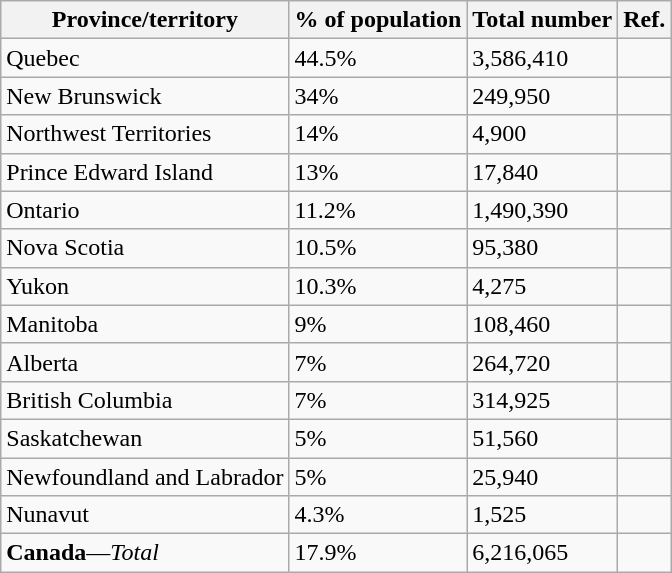<table class="wikitable sortable sticky-header" style=text-align:right" style="margin:1em auto;">
<tr>
<th>Province/territory</th>
<th>% of population</th>
<th>Total number</th>
<th class="unsortable">Ref.</th>
</tr>
<tr>
<td align="left">Quebec</td>
<td>44.5%</td>
<td>3,586,410</td>
<td></td>
</tr>
<tr>
<td align="left">New Brunswick</td>
<td>34%</td>
<td>249,950</td>
<td></td>
</tr>
<tr>
<td align="left">Northwest Territories</td>
<td>14%</td>
<td>4,900</td>
<td></td>
</tr>
<tr>
<td align="left">Prince Edward Island</td>
<td>13%</td>
<td>17,840</td>
<td></td>
</tr>
<tr>
<td align="left">Ontario</td>
<td>11.2%</td>
<td>1,490,390</td>
<td></td>
</tr>
<tr>
<td align="left">Nova Scotia</td>
<td>10.5%</td>
<td>95,380</td>
<td></td>
</tr>
<tr>
<td align="left">Yukon</td>
<td>10.3%</td>
<td>4,275</td>
<td></td>
</tr>
<tr>
<td align="left">Manitoba</td>
<td>9%</td>
<td>108,460</td>
<td></td>
</tr>
<tr>
<td align="left">Alberta</td>
<td>7%</td>
<td>264,720</td>
<td></td>
</tr>
<tr>
<td align="left">British Columbia</td>
<td>7%</td>
<td>314,925</td>
<td></td>
</tr>
<tr>
<td align="left">Saskatchewan</td>
<td>5%</td>
<td>51,560</td>
<td></td>
</tr>
<tr>
<td align="left">Newfoundland and Labrador</td>
<td>5%</td>
<td>25,940</td>
<td></td>
</tr>
<tr>
<td align="left">Nunavut</td>
<td>4.3%</td>
<td>1,525</td>
<td></td>
</tr>
<tr>
<td align="left"><strong>Canada</strong>—<em>Total</em></td>
<td>17.9%</td>
<td>6,216,065</td>
<td></td>
</tr>
</table>
